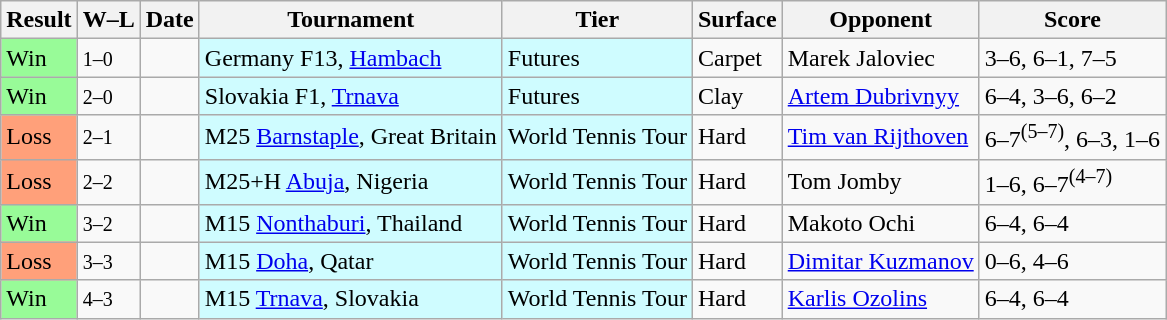<table class="sortable wikitable">
<tr>
<th>Result</th>
<th class="unsortable">W–L</th>
<th>Date</th>
<th>Tournament</th>
<th>Tier</th>
<th>Surface</th>
<th>Opponent</th>
<th class="unsortable">Score</th>
</tr>
<tr>
<td bgcolor=98FB98>Win</td>
<td><small>1–0</small></td>
<td></td>
<td style="background:#cffcff;">Germany F13, <a href='#'>Hambach</a></td>
<td style="background:#cffcff;">Futures</td>
<td>Carpet</td>
<td> Marek Jaloviec</td>
<td>3–6, 6–1, 7–5</td>
</tr>
<tr>
<td bgcolor=98FB98>Win</td>
<td><small>2–0</small></td>
<td></td>
<td style="background:#cffcff;">Slovakia F1, <a href='#'>Trnava</a></td>
<td style="background:#cffcff;">Futures</td>
<td>Clay</td>
<td> <a href='#'>Artem Dubrivnyy</a></td>
<td>6–4, 3–6, 6–2</td>
</tr>
<tr>
<td bgcolor=FFA07A>Loss</td>
<td><small>2–1</small></td>
<td></td>
<td style="background:#cffcff;">M25 <a href='#'>Barnstaple</a>, Great Britain</td>
<td style="background:#cffcff;">World Tennis Tour</td>
<td>Hard</td>
<td> <a href='#'>Tim van Rijthoven</a></td>
<td>6–7<sup>(5–7)</sup>, 6–3, 1–6</td>
</tr>
<tr>
<td bgcolor=FFA07A>Loss</td>
<td><small>2–2</small></td>
<td></td>
<td style="background:#cffcff;">M25+H <a href='#'>Abuja</a>, Nigeria</td>
<td style="background:#cffcff;">World Tennis Tour</td>
<td>Hard</td>
<td> Tom Jomby</td>
<td>1–6, 6–7<sup>(4–7)</sup></td>
</tr>
<tr>
<td bgcolor=98FB98>Win</td>
<td><small>3–2</small></td>
<td></td>
<td style="background:#cffcff;">M15 <a href='#'>Nonthaburi</a>, Thailand</td>
<td style="background:#cffcff;">World Tennis Tour</td>
<td>Hard</td>
<td> Makoto Ochi</td>
<td>6–4, 6–4</td>
</tr>
<tr>
<td bgcolor=FFA07A>Loss</td>
<td><small>3–3</small></td>
<td></td>
<td style="background:#cffcff;">M15 <a href='#'>Doha</a>, Qatar</td>
<td style="background:#cffcff;">World Tennis Tour</td>
<td>Hard</td>
<td> <a href='#'>Dimitar Kuzmanov</a></td>
<td>0–6, 4–6</td>
</tr>
<tr>
<td bgcolor=98FB98>Win</td>
<td><small>4–3</small></td>
<td></td>
<td style="background:#cffcff;">M15 <a href='#'>Trnava</a>, Slovakia</td>
<td style="background:#cffcff;">World Tennis Tour</td>
<td>Hard</td>
<td> <a href='#'>Karlis Ozolins</a></td>
<td>6–4, 6–4</td>
</tr>
</table>
